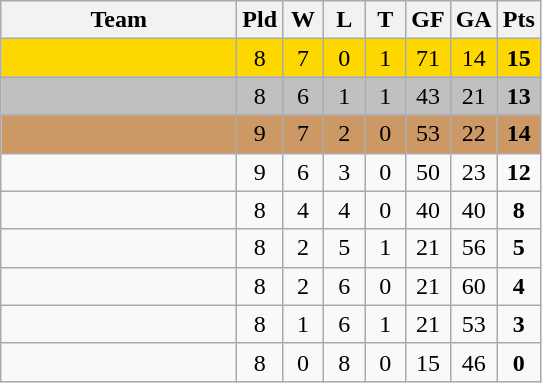<table class="wikitable">
<tr>
<th bgcolor="#efefef" width="150">Team</th>
<th bgcolor="#efefef" width="20">Pld</th>
<th bgcolor="#efefef" width="20">W</th>
<th bgcolor="#efefef" width="20">L</th>
<th bgcolor="#efefef" width="20">T</th>
<th bgcolor="#efefef" width="20">GF</th>
<th bgcolor="#efefef" width="20">GA</th>
<th bgcolor="#efefef" width="20">Pts</th>
</tr>
<tr align=center bgcolor="gold">
<td align=left></td>
<td>8</td>
<td>7</td>
<td>0</td>
<td>1</td>
<td>71</td>
<td>14</td>
<td><strong>15</strong></td>
</tr>
<tr align=center bgcolor="silver">
<td align=left></td>
<td>8</td>
<td>6</td>
<td>1</td>
<td>1</td>
<td>43</td>
<td>21</td>
<td><strong>13</strong></td>
</tr>
<tr align=center bgcolor="#C96">
<td align=left></td>
<td>9</td>
<td>7</td>
<td>2</td>
<td>0</td>
<td>53</td>
<td>22</td>
<td><strong>14</strong></td>
</tr>
<tr align=center>
<td align=left></td>
<td>9</td>
<td>6</td>
<td>3</td>
<td>0</td>
<td>50</td>
<td>23</td>
<td><strong>12</strong></td>
</tr>
<tr align=center>
<td align=left></td>
<td>8</td>
<td>4</td>
<td>4</td>
<td>0</td>
<td>40</td>
<td>40</td>
<td><strong>8</strong></td>
</tr>
<tr align=center>
<td align=left></td>
<td>8</td>
<td>2</td>
<td>5</td>
<td>1</td>
<td>21</td>
<td>56</td>
<td><strong>5</strong></td>
</tr>
<tr align=center>
<td align=left></td>
<td>8</td>
<td>2</td>
<td>6</td>
<td>0</td>
<td>21</td>
<td>60</td>
<td><strong>4</strong></td>
</tr>
<tr align=center>
<td align=left></td>
<td>8</td>
<td>1</td>
<td>6</td>
<td>1</td>
<td>21</td>
<td>53</td>
<td><strong>3</strong></td>
</tr>
<tr align=center>
<td align=left></td>
<td>8</td>
<td>0</td>
<td>8</td>
<td>0</td>
<td>15</td>
<td>46</td>
<td><strong>0</strong></td>
</tr>
</table>
